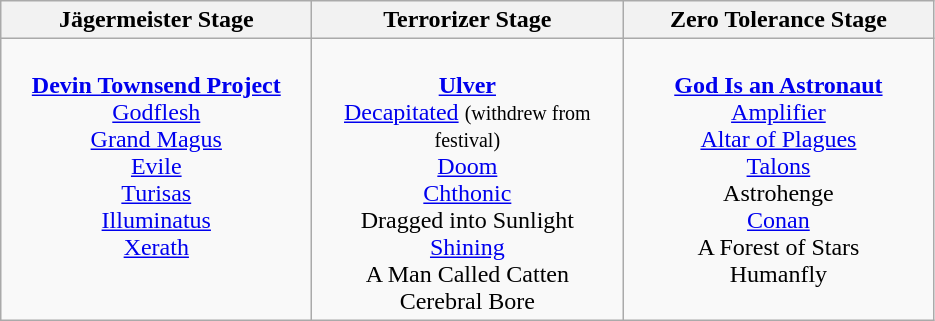<table class="wikitable">
<tr>
<th>Jägermeister Stage</th>
<th>Terrorizer Stage</th>
<th>Zero Tolerance Stage</th>
</tr>
<tr>
<td valign="top" align="center" width=200><br><strong><a href='#'>Devin Townsend Project</a></strong><br>
<a href='#'>Godflesh</a><br>
<a href='#'>Grand Magus</a><br>
<a href='#'>Evile</a><br>
<a href='#'>Turisas</a><br>
<a href='#'>Illuminatus</a><br>
<a href='#'>Xerath</a><br></td>
<td valign="top" align="center" width=200><br><strong><a href='#'>Ulver</a></strong><br>
<a href='#'>Decapitated</a> <small>(withdrew from festival)</small><br>
<a href='#'>Doom</a><br>
<a href='#'>Chthonic</a><br>
Dragged into Sunlight<br>
<a href='#'>Shining</a><br>
A Man Called Catten<br>
Cerebral Bore<br></td>
<td valign="top" align="center" width=200><br><strong><a href='#'>God Is an Astronaut</a></strong><br>
<a href='#'>Amplifier</a><br>
<a href='#'>Altar of Plagues</a><br>
<a href='#'>Talons</a><br>
Astrohenge<br>
<a href='#'>Conan</a><br>
A Forest of Stars<br>
Humanfly<br></td>
</tr>
</table>
